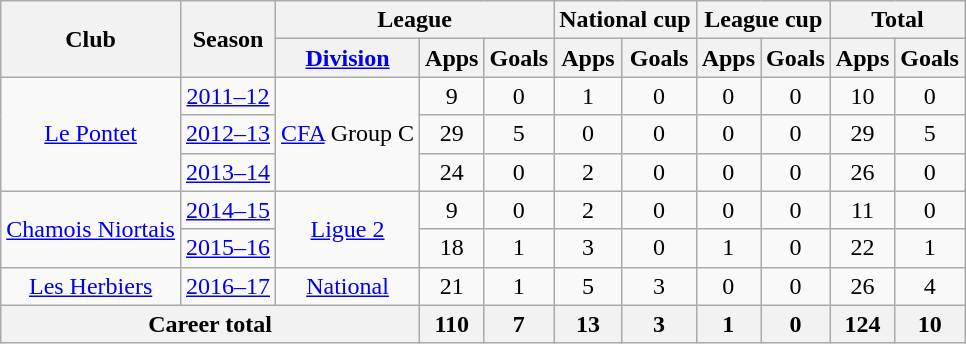<table class="wikitable" style="text-align:center">
<tr>
<th rowspan="2">Club</th>
<th rowspan="2">Season</th>
<th colspan="3">League</th>
<th colspan="2">National cup</th>
<th colspan="2">League cup</th>
<th colspan="2">Total</th>
</tr>
<tr>
<th><a href='#'>Division</a></th>
<th>Apps</th>
<th>Goals</th>
<th>Apps</th>
<th>Goals</th>
<th>Apps</th>
<th>Goals</th>
<th>Apps</th>
<th>Goals</th>
</tr>
<tr>
<td rowspan="3"><a href='#'>Le Pontet</a></td>
<td><a href='#'>2011–12</a></td>
<td rowspan="3"><a href='#'>CFA</a> Group C</td>
<td>9</td>
<td>0</td>
<td>1</td>
<td>0</td>
<td>0</td>
<td>0</td>
<td>10</td>
<td>0</td>
</tr>
<tr>
<td><a href='#'>2012–13</a></td>
<td>29</td>
<td>5</td>
<td>0</td>
<td>0</td>
<td>0</td>
<td>0</td>
<td>29</td>
<td>5</td>
</tr>
<tr>
<td><a href='#'>2013–14</a></td>
<td>24</td>
<td>0</td>
<td>2</td>
<td>0</td>
<td>0</td>
<td>0</td>
<td>26</td>
<td>0</td>
</tr>
<tr>
<td rowspan="2"><a href='#'>Chamois Niortais</a></td>
<td><a href='#'>2014–15</a></td>
<td rowspan="2"><a href='#'>Ligue 2</a></td>
<td>9</td>
<td>0</td>
<td>2</td>
<td>0</td>
<td>0</td>
<td>0</td>
<td>11</td>
<td>0</td>
</tr>
<tr>
<td><a href='#'>2015–16</a></td>
<td>18</td>
<td>1</td>
<td>3</td>
<td>0</td>
<td>1</td>
<td>0</td>
<td>22</td>
<td>1</td>
</tr>
<tr>
<td><a href='#'>Les Herbiers</a></td>
<td><a href='#'>2016–17</a></td>
<td><a href='#'>National</a></td>
<td>21</td>
<td>1</td>
<td>5</td>
<td>3</td>
<td>0</td>
<td>0</td>
<td>26</td>
<td>4</td>
</tr>
<tr>
<th colspan="3">Career total</th>
<th>110</th>
<th>7</th>
<th>13</th>
<th>3</th>
<th>1</th>
<th>0</th>
<th>124</th>
<th>10</th>
</tr>
</table>
